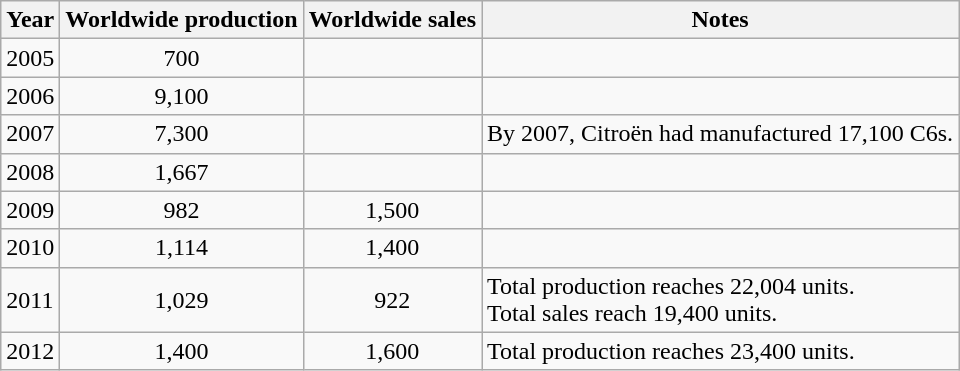<table class="wikitable">
<tr>
<th>Year</th>
<th>Worldwide production</th>
<th>Worldwide sales</th>
<th>Notes</th>
</tr>
<tr>
<td>2005</td>
<td align="center">700</td>
<td></td>
<td></td>
</tr>
<tr>
<td>2006</td>
<td align="center">9,100</td>
<td></td>
<td></td>
</tr>
<tr>
<td>2007</td>
<td align="center">7,300</td>
<td></td>
<td>By 2007, Citroën had manufactured 17,100 C6s.</td>
</tr>
<tr>
<td>2008</td>
<td align="center">1,667</td>
<td></td>
<td></td>
</tr>
<tr>
<td>2009</td>
<td align="center">982</td>
<td align="center">1,500</td>
<td></td>
</tr>
<tr>
<td>2010</td>
<td align="center">1,114</td>
<td align="center">1,400</td>
<td></td>
</tr>
<tr>
<td>2011</td>
<td align="center">1,029</td>
<td align="center">922</td>
<td>Total production reaches 22,004 units.<br>Total sales reach 19,400 units.</td>
</tr>
<tr>
<td>2012</td>
<td align="center">1,400</td>
<td align="center">1,600</td>
<td>Total production reaches 23,400 units.</td>
</tr>
</table>
